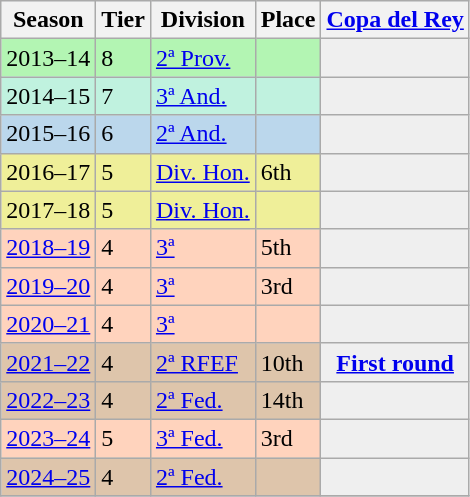<table class="wikitable">
<tr style="background:#f0f6fa;">
<th>Season</th>
<th>Tier</th>
<th>Division</th>
<th>Place</th>
<th><a href='#'>Copa del Rey</a></th>
</tr>
<tr>
<td style="background:#B3F5B3;">2013–14</td>
<td style="background:#B3F5B3;">8</td>
<td style="background:#B3F5B3;"><a href='#'>2ª Prov.</a></td>
<td style="background:#B3F5B3;"></td>
<th style="background:#efefef;"></th>
</tr>
<tr>
<td style="background:#C0F2DF;">2014–15</td>
<td style="background:#C0F2DF;">7</td>
<td style="background:#C0F2DF;"><a href='#'>3ª And.</a></td>
<td style="background:#C0F2DF;"></td>
<th style="background:#efefef;"></th>
</tr>
<tr>
<td style="background:#BBD7EC;">2015–16</td>
<td style="background:#BBD7EC;">6</td>
<td style="background:#BBD7EC;"><a href='#'>2ª And.</a></td>
<td style="background:#BBD7EC;"></td>
<th style="background:#efefef;"></th>
</tr>
<tr>
<td style="background:#EFEF99;">2016–17</td>
<td style="background:#EFEF99;">5</td>
<td style="background:#EFEF99;"><a href='#'>Div. Hon.</a></td>
<td style="background:#EFEF99;">6th</td>
<th style="background:#efefef;"></th>
</tr>
<tr>
<td style="background:#EFEF99;">2017–18</td>
<td style="background:#EFEF99;">5</td>
<td style="background:#EFEF99;"><a href='#'>Div. Hon.</a></td>
<td style="background:#EFEF99;"></td>
<th style="background:#efefef;"></th>
</tr>
<tr>
<td style="background:#FFD3BD;"><a href='#'>2018–19</a></td>
<td style="background:#FFD3BD;">4</td>
<td style="background:#FFD3BD;"><a href='#'>3ª</a></td>
<td style="background:#FFD3BD;">5th</td>
<th style="background:#efefef;"></th>
</tr>
<tr>
<td style="background:#FFD3BD;"><a href='#'>2019–20</a></td>
<td style="background:#FFD3BD;">4</td>
<td style="background:#FFD3BD;"><a href='#'>3ª</a></td>
<td style="background:#FFD3BD;">3rd</td>
<th style="background:#efefef;"></th>
</tr>
<tr>
<td style="background:#FFD3BD;"><a href='#'>2020–21</a></td>
<td style="background:#FFD3BD;">4</td>
<td style="background:#FFD3BD;"><a href='#'>3ª</a></td>
<td style="background:#FFD3BD;"></td>
<th style="background:#efefef;"></th>
</tr>
<tr>
<td style="background:#DEC5AB;"><a href='#'>2021–22</a></td>
<td style="background:#DEC5AB;">4</td>
<td style="background:#DEC5AB;"><a href='#'>2ª RFEF</a></td>
<td style="background:#DEC5AB;">10th</td>
<th style="background:#efefef;"><a href='#'>First round</a></th>
</tr>
<tr>
<td style="background:#DEC5AB;"><a href='#'>2022–23</a></td>
<td style="background:#DEC5AB;">4</td>
<td style="background:#DEC5AB;"><a href='#'>2ª Fed.</a></td>
<td style="background:#DEC5AB;">14th</td>
<th style="background:#efefef;"></th>
</tr>
<tr>
<td style="background:#FFD3BD;"><a href='#'>2023–24</a></td>
<td style="background:#FFD3BD;">5</td>
<td style="background:#FFD3BD;"><a href='#'>3ª Fed.</a></td>
<td style="background:#FFD3BD;">3rd</td>
<th style="background:#efefef;"></th>
</tr>
<tr>
<td style="background:#DEC5AB;"><a href='#'>2024–25</a></td>
<td style="background:#DEC5AB;">4</td>
<td style="background:#DEC5AB;"><a href='#'>2ª Fed.</a></td>
<td style="background:#DEC5AB;"></td>
<th style="background:#efefef;"></th>
</tr>
<tr>
</tr>
</table>
